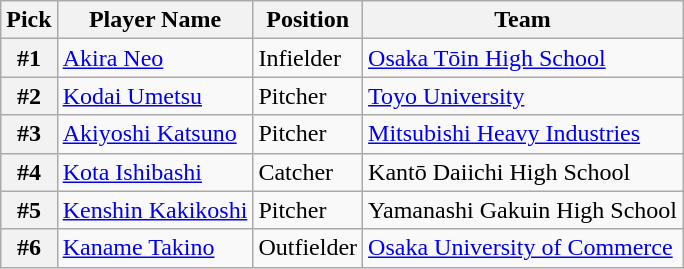<table class="wikitable">
<tr>
<th>Pick</th>
<th>Player Name</th>
<th>Position</th>
<th>Team</th>
</tr>
<tr>
<th>#1</th>
<td><a href='#'>Akira Neo</a></td>
<td>Infielder</td>
<td><a href='#'>Osaka Tōin High School</a></td>
</tr>
<tr>
<th>#2</th>
<td><a href='#'>Kodai Umetsu</a></td>
<td>Pitcher</td>
<td><a href='#'>Toyo University</a></td>
</tr>
<tr>
<th>#3</th>
<td><a href='#'>Akiyoshi Katsuno</a></td>
<td>Pitcher</td>
<td><a href='#'>Mitsubishi Heavy Industries</a></td>
</tr>
<tr>
<th>#4</th>
<td><a href='#'>Kota Ishibashi</a></td>
<td>Catcher</td>
<td>Kantō Daiichi High School</td>
</tr>
<tr>
<th>#5</th>
<td><a href='#'>Kenshin Kakikoshi</a></td>
<td>Pitcher</td>
<td>Yamanashi Gakuin High School</td>
</tr>
<tr>
<th>#6</th>
<td><a href='#'>Kaname Takino</a></td>
<td>Outfielder</td>
<td><a href='#'>Osaka University of Commerce</a></td>
</tr>
</table>
